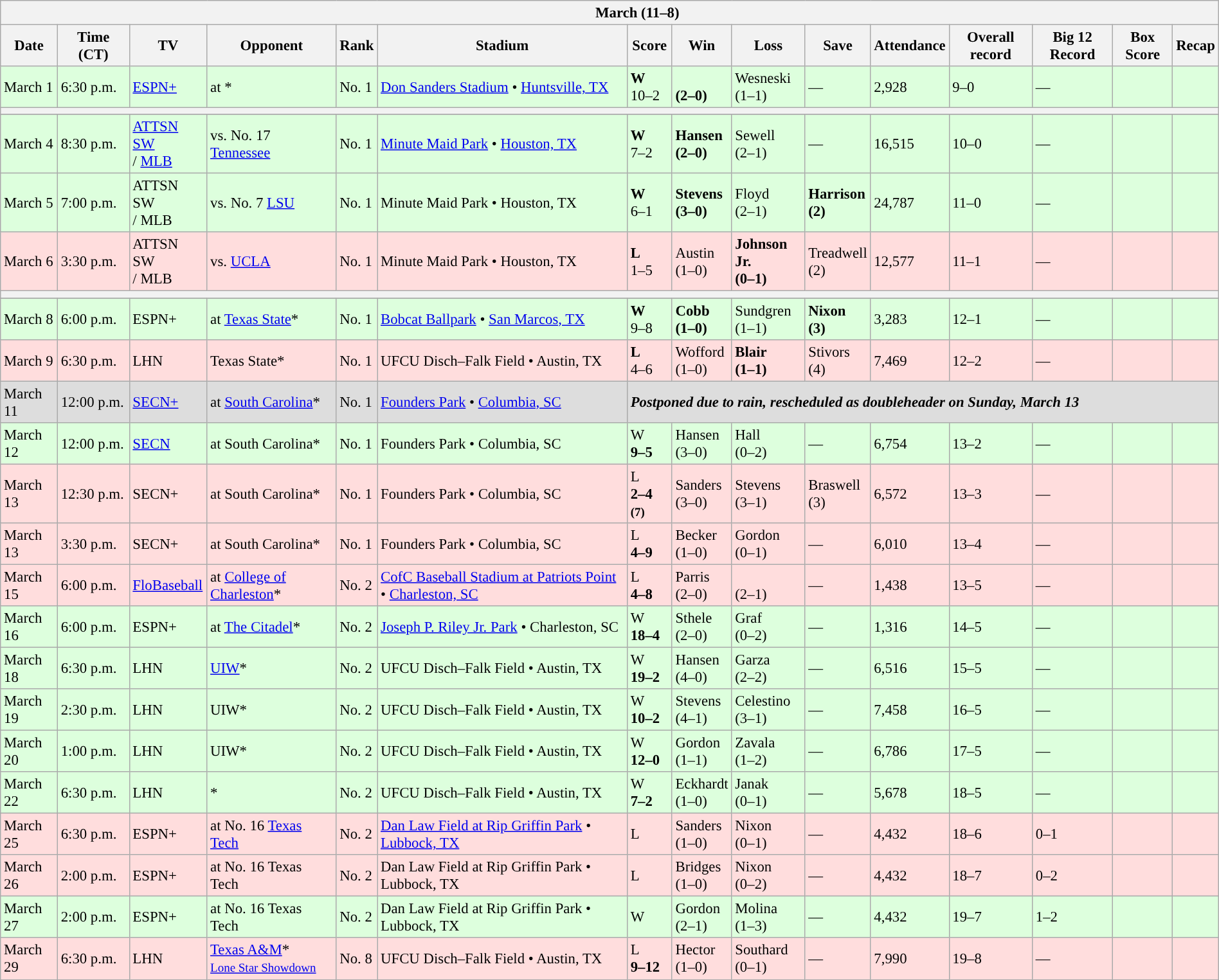<table class="wikitable collapsible collapsed" style="margin:auto; font-size:95%; width:100%">
<tr>
<th colspan=15 style="padding-left:4em;">March (11–8)</th>
</tr>
<tr>
<th>Date</th>
<th>Time (CT)</th>
<th>TV</th>
<th>Opponent</th>
<th>Rank</th>
<th>Stadium</th>
<th>Score</th>
<th>Win</th>
<th>Loss</th>
<th>Save</th>
<th>Attendance</th>
<th>Overall record</th>
<th>Big 12 Record</th>
<th>Box Score</th>
<th>Recap</th>
</tr>
<tr bgcolor= #ddffdd>
<td>March 1</td>
<td>6:30 p.m.</td>
<td><a href='#'>ESPN+</a></td>
<td>at *</td>
<td>No. 1</td>
<td><a href='#'>Don Sanders Stadium</a> • <a href='#'>Huntsville, TX</a></td>
<td><strong>W</strong><br>10–2</td>
<td><strong><br>(2–0)</strong></td>
<td>Wesneski<br>(1–1)</td>
<td>—</td>
<td>2,928</td>
<td>9–0</td>
<td>—</td>
<td></td>
<td></td>
</tr>
<tr>
<th colspan=15></th>
</tr>
<tr>
</tr>
<tr bgcolor= #ddffdd>
<td>March 4</td>
<td>8:30 p.m.</td>
<td><a href='#'>ATTSN SW</a><br>/ <a href='#'>MLB</a></td>
<td>vs. No. 17 <a href='#'>Tennessee</a></td>
<td>No. 1</td>
<td><a href='#'>Minute Maid Park</a> • <a href='#'>Houston, TX</a></td>
<td><strong>W</strong><br>7–2</td>
<td><strong>Hansen<br>(2–0)</strong></td>
<td>Sewell<br>(2–1)</td>
<td>—</td>
<td>16,515</td>
<td>10–0</td>
<td>—</td>
<td></td>
<td></td>
</tr>
<tr bgcolor= #ddffdd>
<td>March 5</td>
<td>7:00 p.m.</td>
<td>ATTSN SW<br>/ MLB</td>
<td>vs. No. 7 <a href='#'>LSU</a></td>
<td>No. 1</td>
<td>Minute Maid Park • Houston, TX</td>
<td><strong>W</strong><br>6–1</td>
<td><strong>Stevens<br>(3–0)</strong></td>
<td>Floyd<br>(2–1)</td>
<td><strong>Harrison<br>(2)</strong></td>
<td>24,787</td>
<td>11–0</td>
<td>—</td>
<td></td>
<td></td>
</tr>
<tr bgcolor= #ffdddd>
<td>March 6</td>
<td>3:30 p.m.</td>
<td>ATTSN SW<br>/ MLB</td>
<td>vs. <a href='#'>UCLA</a></td>
<td>No. 1</td>
<td>Minute Maid Park • Houston, TX</td>
<td><strong>L</strong><br>1–5</td>
<td>Austin<br>(1–0)</td>
<td><strong>Johnson Jr.<br>(0–1)</strong></td>
<td>Treadwell<br>(2)</td>
<td>12,577</td>
<td>11–1</td>
<td>—</td>
<td></td>
<td></td>
</tr>
<tr>
<th colspan=15></th>
</tr>
<tr>
</tr>
<tr bgcolor= #ddffdd>
<td>March 8</td>
<td>6:00 p.m.</td>
<td>ESPN+</td>
<td>at <a href='#'>Texas State</a>*</td>
<td>No. 1</td>
<td><a href='#'>Bobcat Ballpark</a> • <a href='#'>San Marcos, TX</a></td>
<td><strong>W</strong><br>9–8</td>
<td><strong>Cobb<br>(1–0)</strong></td>
<td>Sundgren<br>(1–1)</td>
<td><strong>Nixon<br>(3)</strong></td>
<td>3,283</td>
<td>12–1</td>
<td>—</td>
<td></td>
<td></td>
</tr>
<tr bgcolor=#ffdddd>
<td>March 9</td>
<td>6:30 p.m.</td>
<td>LHN</td>
<td>Texas State*</td>
<td>No. 1</td>
<td>UFCU Disch–Falk Field • Austin, TX</td>
<td><strong>L</strong><br>4–6</td>
<td>Wofford<br>(1–0)</td>
<td><strong>Blair<br>(1–1)</strong></td>
<td>Stivors<br>(4)</td>
<td>7,469</td>
<td>12–2</td>
<td>—</td>
<td></td>
<td></td>
</tr>
<tr bgcolor= #dddddd>
<td>March 11</td>
<td>12:00 p.m.</td>
<td><a href='#'>SECN+</a></td>
<td>at <a href='#'>South Carolina</a>*</td>
<td>No. 1</td>
<td><a href='#'>Founders Park</a> • <a href='#'>Columbia, SC</a></td>
<td colspan=9><strong><em>Postponed<strong> due to rain, rescheduled as doubleheader on Sunday, March 13<em></td>
</tr>
<tr bgcolor=#ddffdd>
<td>March 12</td>
<td>12:00 p.m.</td>
<td><a href='#'>SECN</a></td>
<td>at South Carolina*</td>
<td>No. 1</td>
<td>Founders Park • Columbia, SC</td>
<td></strong>W<strong><br>9–5</td>
<td></strong>Hansen<br>(3–0)<strong></td>
<td>Hall<br>(0–2)</td>
<td>—</td>
<td>6,754</td>
<td>13–2</td>
<td>—</td>
<td></td>
<td></td>
</tr>
<tr bgcolor=#ffdddd>
<td>March 13</td>
<td>12:30 p.m.</td>
<td>SECN+</td>
<td>at South Carolina*</td>
<td>No. 1</td>
<td>Founders Park • Columbia, SC</td>
<td></strong>L<strong><br>2–4 <small>(7)</small></td>
<td>Sanders<br>(3–0)</td>
<td></strong>Stevens<br>(3–1)<strong></td>
<td>Braswell<br>(3)</td>
<td>6,572</td>
<td>13–3</td>
<td>—</td>
<td></td>
<td></td>
</tr>
<tr bgcolor=#ffdddd>
<td>March 13</td>
<td>3:30 p.m.</td>
<td>SECN+</td>
<td>at South Carolina*</td>
<td>No. 1</td>
<td>Founders Park • Columbia, SC</td>
<td></strong>L<strong><br>4–9</td>
<td>Becker<br>(1–0)</td>
<td></strong>Gordon<br>(0–1)<strong></td>
<td>—</td>
<td>6,010</td>
<td>13–4</td>
<td>—</td>
<td></td>
<td></td>
</tr>
<tr bgcolor=#ffdddd>
<td>March 15</td>
<td>6:00 p.m.</td>
<td><a href='#'>FloBaseball</a></td>
<td>at <a href='#'>College of Charleston</a>*</td>
<td>No. 2</td>
<td><a href='#'>CofC Baseball Stadium at Patriots Point</a> • <a href='#'>Charleston, SC</a></td>
<td></strong>L<strong><br>4–8</td>
<td>Parris<br>(2–0)</td>
<td></strong><br>(2–1)<strong></td>
<td>—</td>
<td>1,438</td>
<td>13–5</td>
<td>—</td>
<td></td>
<td></td>
</tr>
<tr bgcolor= #ddffdd>
<td>March 16</td>
<td>6:00 p.m.</td>
<td>ESPN+</td>
<td>at <a href='#'>The Citadel</a>*</td>
<td>No. 2</td>
<td><a href='#'>Joseph P. Riley Jr. Park</a> • Charleston, SC</td>
<td></strong>W<strong><br>18–4</td>
<td></strong>Sthele<br>(2–0)<strong></td>
<td>Graf<br>(0–2)</td>
<td>—</td>
<td>1,316</td>
<td>14–5</td>
<td>—</td>
<td></td>
<td></td>
</tr>
<tr bgcolor= #ddffdd>
<td>March 18</td>
<td>6:30 p.m.</td>
<td>LHN</td>
<td><a href='#'>UIW</a>*</td>
<td>No. 2</td>
<td>UFCU Disch–Falk Field • Austin, TX</td>
<td></strong>W<strong><br>19–2</td>
<td></strong>Hansen<br>(4–0)<strong></td>
<td>Garza<br>(2–2)</td>
<td>—</td>
<td>6,516</td>
<td>15–5</td>
<td>—</td>
<td></td>
<td></td>
</tr>
<tr bgcolor= #ddffdd>
<td>March 19</td>
<td>2:30 p.m.</td>
<td>LHN</td>
<td>UIW*</td>
<td>No. 2</td>
<td>UFCU Disch–Falk Field • Austin, TX</td>
<td></strong>W<strong><br>10–2</td>
<td></strong>Stevens<br>(4–1)<strong></td>
<td>Celestino<br>(3–1)</td>
<td>—</td>
<td>7,458</td>
<td>16–5</td>
<td>—</td>
<td></td>
<td></td>
</tr>
<tr bgcolor= #ddffdd>
<td>March 20</td>
<td>1:00 p.m.</td>
<td>LHN</td>
<td>UIW*</td>
<td>No. 2</td>
<td>UFCU Disch–Falk Field • Austin, TX</td>
<td></strong>W<strong><br>12–0</td>
<td></strong>Gordon<br>(1–1)<strong></td>
<td>Zavala<br>(1–2)</td>
<td>—</td>
<td>6,786</td>
<td>17–5</td>
<td>—</td>
<td></td>
<td></td>
</tr>
<tr bgcolor= #ddffdd>
<td>March 22</td>
<td>6:30 p.m.</td>
<td>LHN</td>
<td>*</td>
<td>No. 2</td>
<td>UFCU Disch–Falk Field • Austin, TX</td>
<td></strong>W<strong><br>7–2</td>
<td></strong>Eckhardt<br>(1–0)<strong></td>
<td>Janak<br>(0–1)</td>
<td>—</td>
<td>5,678</td>
<td>18–5</td>
<td>—</td>
<td></td>
<td></td>
</tr>
<tr bgcolor= #ffdddd>
<td>March 25</td>
<td>6:30 p.m.</td>
<td>ESPN+</td>
<td>at No. 16 <a href='#'>Texas Tech</a></td>
<td>No. 2</td>
<td><a href='#'>Dan Law Field at Rip Griffin Park</a> • <a href='#'>Lubbock, TX</a></td>
<td></strong>L<strong><br></td>
<td>Sanders<br>(1–0)</td>
<td></strong>Nixon<br>(0–1)<strong></td>
<td>—</td>
<td>4,432</td>
<td>18–6</td>
<td>0–1</td>
<td></td>
<td></td>
</tr>
<tr bgcolor= #ffdddd>
<td>March 26</td>
<td>2:00 p.m.</td>
<td>ESPN+</td>
<td>at No. 16 Texas Tech</td>
<td>No. 2</td>
<td>Dan Law Field at Rip Griffin Park • Lubbock, TX</td>
<td></strong>L<strong><br></td>
<td>Bridges<br>(1–0)</td>
<td></strong>Nixon<br>(0–2)<strong></td>
<td>—</td>
<td>4,432</td>
<td>18–7</td>
<td>0–2</td>
<td></td>
<td></td>
</tr>
<tr bgcolor= #ddffdd>
<td>March 27</td>
<td>2:00 p.m.</td>
<td>ESPN+</td>
<td>at No. 16 Texas Tech</td>
<td>No. 2</td>
<td>Dan Law Field at Rip Griffin Park • Lubbock, TX</td>
<td></strong>W<strong><br></td>
<td></strong>Gordon<br>(2–1)<strong></td>
<td>Molina<br>(1–3)</td>
<td>—</td>
<td>4,432</td>
<td>19–7</td>
<td>1–2</td>
<td></td>
<td></td>
</tr>
<tr bgcolor= #Ffdddd>
<td>March 29</td>
<td>6:30 p.m.</td>
<td>LHN</td>
<td><a href='#'>Texas A&M</a>*<br><small></em><a href='#'>Lone Star Showdown</a><em></small></td>
<td>No. 8</td>
<td>UFCU Disch–Falk Field • Austin, TX</td>
<td></strong>L<strong><br>9–12</td>
<td>Hector<br>(1–0)</td>
<td></strong>Southard<br>(0–1)<strong></td>
<td>—</td>
<td>7,990</td>
<td>19–8</td>
<td>—</td>
<td></td>
<td></td>
</tr>
</table>
